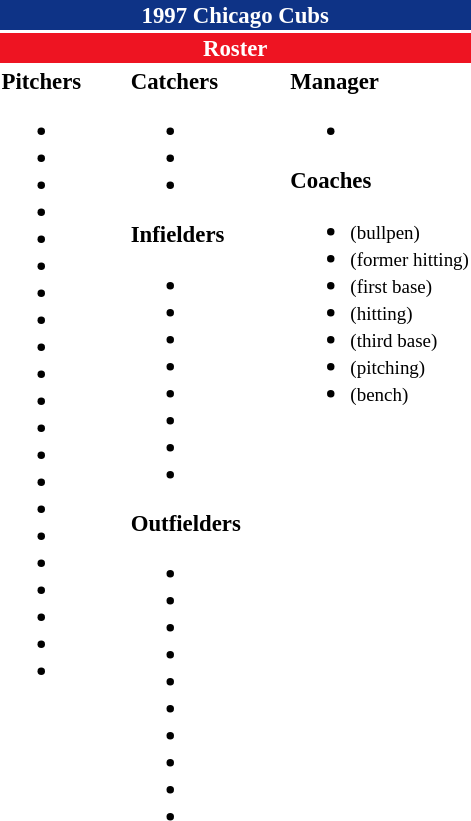<table class="toccolours" style="font-size: 95%;">
<tr>
<th colspan="10" style="background-color: #0e3386; color: #FFFFFF; text-align: center;">1997 Chicago Cubs</th>
</tr>
<tr>
<td colspan="10" style="background-color: #EE1422; color: #FFFFFF; text-align: center;"><strong>Roster</strong></td>
</tr>
<tr>
<td valign="top"><strong>Pitchers</strong><br><ul><li></li><li></li><li></li><li></li><li></li><li></li><li></li><li></li><li></li><li></li><li></li><li></li><li></li><li></li><li></li><li></li><li></li><li></li><li></li><li></li><li></li></ul></td>
<td width="25px"></td>
<td valign="top"><strong>Catchers</strong><br><ul><li></li><li></li><li></li></ul><strong>Infielders</strong><ul><li></li><li></li><li></li><li></li><li></li><li></li><li></li><li></li></ul><strong>Outfielders</strong><ul><li></li><li></li><li></li><li></li><li></li><li></li><li></li><li></li><li></li><li></li></ul></td>
<td width="25px"></td>
<td valign="top"><strong>Manager</strong><br><ul><li></li></ul><strong>Coaches</strong><ul><li> <small>(bullpen)</small></li><li> <small>(former hitting)</small></li><li> <small>(first base)</small></li><li> <small>(hitting)</small></li><li> <small>(third base)</small></li><li> <small>(pitching)</small></li><li> <small>(bench)</small></li></ul></td>
</tr>
</table>
